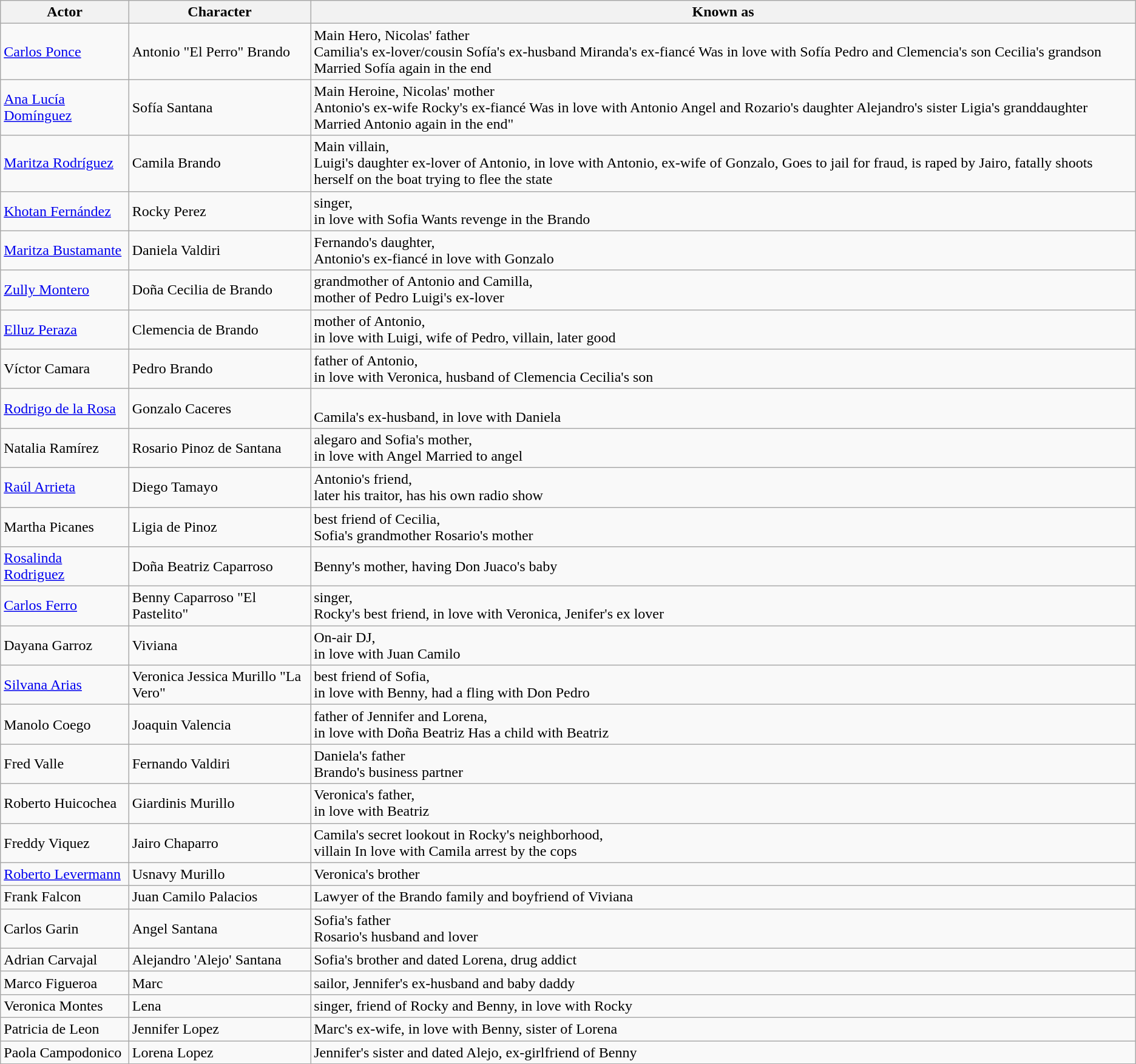<table class="wikitable">
<tr>
<th>Actor</th>
<th>Character</th>
<th>Known as</th>
</tr>
<tr>
<td><a href='#'>Carlos Ponce</a></td>
<td>Antonio "El Perro" Brando</td>
<td>Main Hero, Nicolas' father<br>Camilia's ex-lover/cousin
Sofía's ex-husband
Miranda's ex-fiancé
Was in love with Sofía
Pedro and Clemencia's son
Cecilia's grandson
Married Sofía again in the end</td>
</tr>
<tr>
<td><a href='#'>Ana Lucía Domínguez</a></td>
<td>Sofía Santana</td>
<td>Main Heroine, Nicolas' mother<br>Antonio's ex-wife
Rocky's ex-fiancé
Was in love with Antonio
Angel and Rozario's daughter
Alejandro's sister
Ligia's granddaughter
Married Antonio again in the end"</td>
</tr>
<tr>
<td><a href='#'>Maritza Rodríguez</a></td>
<td>Camila Brando</td>
<td>Main villain,<br>Luigi's daughter
ex-lover of Antonio,
in love with Antonio,
ex-wife of Gonzalo,
Goes to jail for fraud,
is raped by Jairo,
fatally shoots herself on the boat trying to flee the state</td>
</tr>
<tr>
<td><a href='#'>Khotan Fernández</a></td>
<td>Rocky Perez</td>
<td>singer,<br>in love with Sofia
Wants revenge in the Brando</td>
</tr>
<tr>
<td><a href='#'>Maritza Bustamante</a></td>
<td>Daniela Valdiri</td>
<td>Fernando's daughter,<br>Antonio's ex-fiancé
in love with Gonzalo</td>
</tr>
<tr>
<td><a href='#'>Zully Montero</a></td>
<td>Doña Cecilia de Brando</td>
<td>grandmother of Antonio and Camilla,<br>mother of Pedro
Luigi's ex-lover</td>
</tr>
<tr>
<td><a href='#'>Elluz Peraza</a></td>
<td>Clemencia de Brando</td>
<td>mother of Antonio,<br>in love with Luigi,
wife of Pedro,
villain, later good</td>
</tr>
<tr>
<td>Víctor Camara</td>
<td>Pedro Brando</td>
<td>father of Antonio,<br>in love with Veronica,
husband of Clemencia
Cecilia's son</td>
</tr>
<tr>
<td><a href='#'>Rodrigo de la Rosa</a></td>
<td>Gonzalo Caceres</td>
<td><br>Camila's ex-husband, in love with Daniela</td>
</tr>
<tr>
<td>Natalia Ramírez</td>
<td>Rosario Pinoz de Santana</td>
<td>alegaro and Sofia's mother,<br>in love with Angel
Married to angel</td>
</tr>
<tr>
<td><a href='#'>Raúl Arrieta</a></td>
<td>Diego Tamayo</td>
<td>Antonio's friend,<br>later his traitor,
has his own radio show</td>
</tr>
<tr>
<td>Martha Picanes</td>
<td>Ligia de Pinoz</td>
<td>best friend of Cecilia,<br>Sofia's grandmother
Rosario's mother</td>
</tr>
<tr>
<td><a href='#'>Rosalinda Rodriguez</a></td>
<td>Doña Beatriz Caparroso</td>
<td>Benny's mother, having Don Juaco's baby</td>
</tr>
<tr>
<td><a href='#'>Carlos Ferro</a></td>
<td>Benny Caparroso "El Pastelito"</td>
<td>singer,<br>Rocky's best friend,
in love with Veronica,
Jenifer's ex lover</td>
</tr>
<tr>
<td>Dayana Garroz</td>
<td>Viviana</td>
<td>On-air DJ,<br>in love with Juan Camilo</td>
</tr>
<tr>
<td><a href='#'>Silvana Arias</a></td>
<td>Veronica Jessica Murillo "La Vero"</td>
<td>best friend of Sofia,<br>in love with Benny,
had a fling with Don Pedro</td>
</tr>
<tr>
<td>Manolo Coego</td>
<td>Joaquin Valencia</td>
<td>father of Jennifer and Lorena,<br>in love with Doña Beatriz
Has a child with Beatriz</td>
</tr>
<tr>
<td>Fred Valle</td>
<td>Fernando Valdiri</td>
<td>Daniela's father<br>Brando's business partner</td>
</tr>
<tr>
<td>Roberto Huicochea</td>
<td>Giardinis Murillo</td>
<td>Veronica's father,<br>in love with Beatriz</td>
</tr>
<tr>
<td>Freddy Viquez</td>
<td>Jairo Chaparro</td>
<td>Camila's secret lookout in Rocky's neighborhood,<br>villain
In love with Camila
arrest by the cops</td>
</tr>
<tr>
<td><a href='#'>Roberto Levermann</a></td>
<td>Usnavy Murillo</td>
<td>Veronica's brother</td>
</tr>
<tr>
<td>Frank Falcon</td>
<td>Juan Camilo Palacios</td>
<td>Lawyer of the Brando family and boyfriend of Viviana</td>
</tr>
<tr>
<td>Carlos Garin</td>
<td>Angel Santana</td>
<td>Sofia's father<br>Rosario's husband and lover</td>
</tr>
<tr>
<td>Adrian Carvajal</td>
<td>Alejandro 'Alejo' Santana</td>
<td>Sofia's brother and dated Lorena, drug addict</td>
</tr>
<tr>
<td>Marco Figueroa</td>
<td>Marc</td>
<td>sailor, Jennifer's ex-husband and baby daddy</td>
</tr>
<tr>
<td>Veronica Montes</td>
<td>Lena</td>
<td>singer, friend of Rocky and Benny, in love with Rocky</td>
</tr>
<tr>
<td>Patricia de Leon</td>
<td>Jennifer Lopez</td>
<td>Marc's ex-wife, in love with Benny, sister of Lorena</td>
</tr>
<tr>
<td>Paola Campodonico</td>
<td>Lorena Lopez</td>
<td>Jennifer's sister and dated Alejo, ex-girlfriend of Benny</td>
</tr>
</table>
